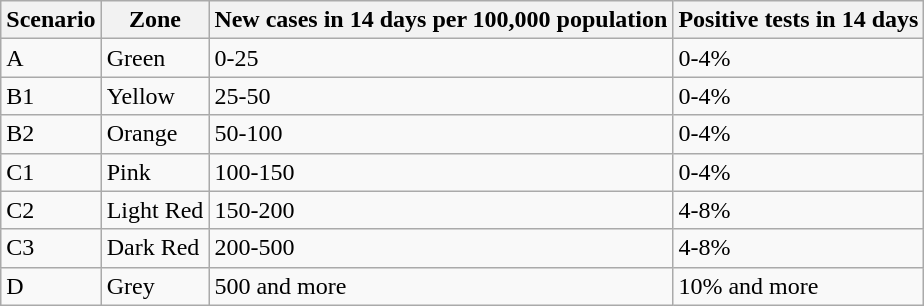<table class="wikitable sortable">
<tr>
<th>Scenario</th>
<th>Zone</th>
<th>New cases in 14 days per 100,000 population</th>
<th>Positive tests in 14 days</th>
</tr>
<tr>
<td>A</td>
<td> Green</td>
<td>0-25</td>
<td>0-4%</td>
</tr>
<tr>
<td>B1</td>
<td> Yellow</td>
<td>25-50</td>
<td>0-4%</td>
</tr>
<tr>
<td>B2</td>
<td> Orange</td>
<td>50-100</td>
<td>0-4%</td>
</tr>
<tr>
<td>C1</td>
<td> Pink</td>
<td>100-150</td>
<td>0-4%</td>
</tr>
<tr>
<td>C2</td>
<td> Light Red</td>
<td>150-200</td>
<td>4-8%</td>
</tr>
<tr>
<td>C3</td>
<td> Dark Red</td>
<td>200-500</td>
<td>4-8%</td>
</tr>
<tr>
<td>D</td>
<td> Grey</td>
<td>500 and more</td>
<td>10% and more</td>
</tr>
</table>
